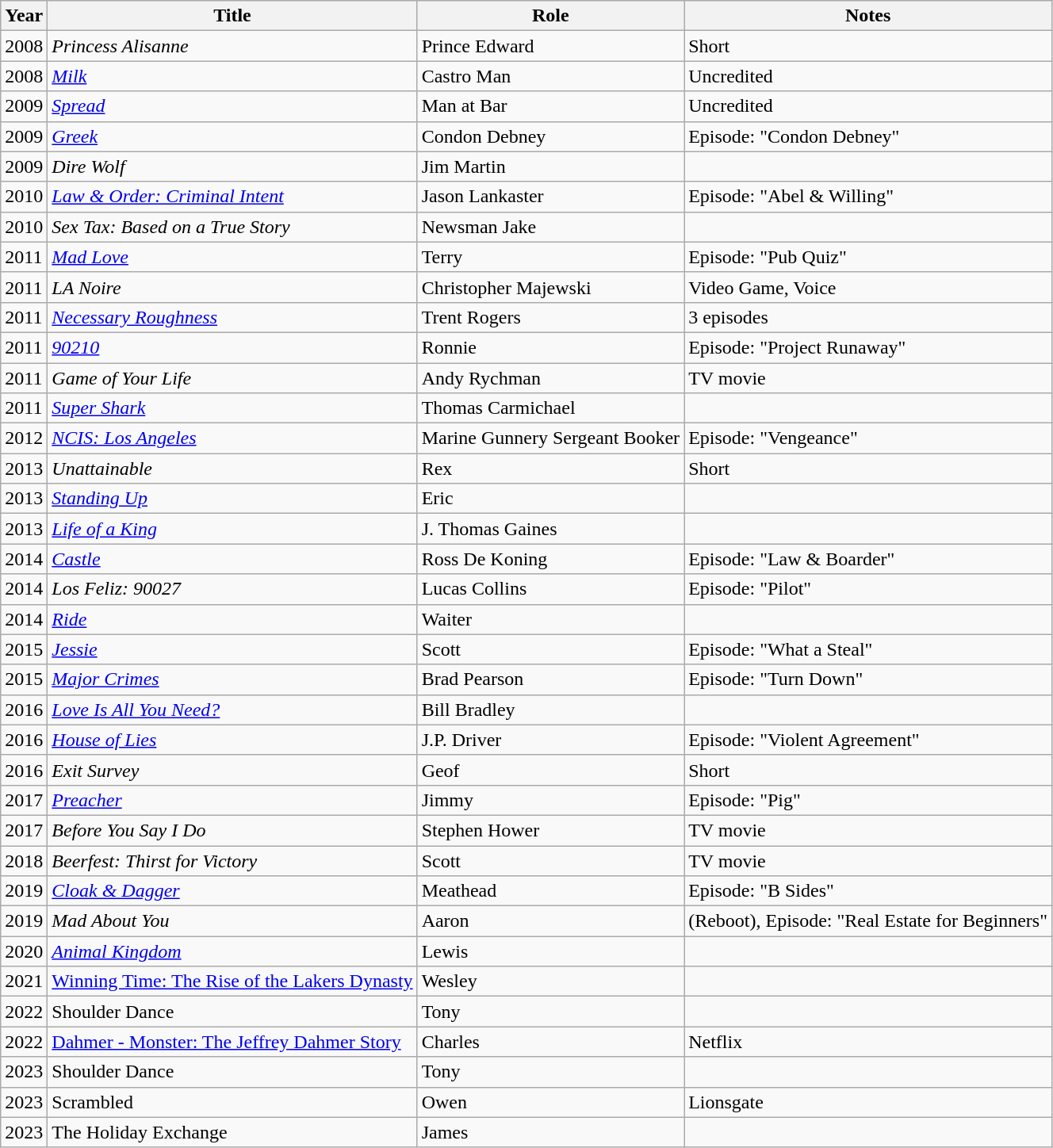<table class="wikitable">
<tr>
<th>Year</th>
<th>Title</th>
<th>Role</th>
<th>Notes</th>
</tr>
<tr>
<td>2008</td>
<td><em>Princess Alisanne</em></td>
<td>Prince Edward</td>
<td>Short</td>
</tr>
<tr>
<td>2008</td>
<td><em><a href='#'>Milk</a></em></td>
<td>Castro Man</td>
<td>Uncredited</td>
</tr>
<tr>
<td>2009</td>
<td><em><a href='#'>Spread</a></em></td>
<td>Man at Bar</td>
<td>Uncredited</td>
</tr>
<tr>
<td>2009</td>
<td><em><a href='#'>Greek</a></em></td>
<td>Condon Debney</td>
<td>Episode: "Condon Debney"</td>
</tr>
<tr>
<td>2009</td>
<td><em>Dire Wolf</em></td>
<td>Jim Martin</td>
<td></td>
</tr>
<tr>
<td>2010</td>
<td><em><a href='#'>Law & Order: Criminal Intent</a></em></td>
<td>Jason Lankaster</td>
<td>Episode: "Abel & Willing"</td>
</tr>
<tr>
<td>2010</td>
<td><em>Sex Tax: Based on a True Story</em></td>
<td>Newsman Jake</td>
<td></td>
</tr>
<tr>
<td>2011</td>
<td><em><a href='#'>Mad Love</a></em></td>
<td>Terry</td>
<td>Episode: "Pub Quiz"</td>
</tr>
<tr>
<td>2011</td>
<td><em>LA Noire</em></td>
<td>Christopher Majewski</td>
<td>Video Game, Voice</td>
</tr>
<tr>
<td>2011</td>
<td><em><a href='#'>Necessary Roughness</a></em></td>
<td>Trent Rogers</td>
<td>3 episodes</td>
</tr>
<tr>
<td>2011</td>
<td><em><a href='#'>90210</a></em></td>
<td>Ronnie</td>
<td>Episode: "Project Runaway"</td>
</tr>
<tr>
<td>2011</td>
<td><em>Game of Your Life</em></td>
<td>Andy Rychman</td>
<td>TV movie</td>
</tr>
<tr>
<td>2011</td>
<td><em><a href='#'>Super Shark</a></em></td>
<td>Thomas Carmichael</td>
<td></td>
</tr>
<tr>
<td>2012</td>
<td><em><a href='#'>NCIS: Los Angeles</a></em></td>
<td>Marine Gunnery Sergeant Booker</td>
<td>Episode: "Vengeance"</td>
</tr>
<tr>
<td>2013</td>
<td><em>Unattainable</em></td>
<td>Rex</td>
<td>Short</td>
</tr>
<tr>
<td>2013</td>
<td><em><a href='#'>Standing Up</a></em></td>
<td>Eric</td>
<td></td>
</tr>
<tr>
<td>2013</td>
<td><em><a href='#'>Life of a King</a></em></td>
<td>J. Thomas Gaines</td>
<td></td>
</tr>
<tr>
<td>2014</td>
<td><em><a href='#'>Castle</a></em></td>
<td>Ross De Koning</td>
<td>Episode: "Law & Boarder"</td>
</tr>
<tr>
<td>2014</td>
<td><em>Los Feliz: 90027</em></td>
<td>Lucas Collins</td>
<td>Episode: "Pilot"</td>
</tr>
<tr>
<td>2014</td>
<td><em><a href='#'>Ride</a></em></td>
<td>Waiter</td>
<td></td>
</tr>
<tr>
<td>2015</td>
<td><em><a href='#'>Jessie</a></em></td>
<td>Scott</td>
<td>Episode: "What a Steal"</td>
</tr>
<tr>
<td>2015</td>
<td><em><a href='#'>Major Crimes</a></em></td>
<td>Brad Pearson</td>
<td>Episode: "Turn Down"</td>
</tr>
<tr>
<td>2016</td>
<td><em><a href='#'>Love Is All You Need?</a></em></td>
<td>Bill Bradley</td>
<td></td>
</tr>
<tr>
<td>2016</td>
<td><em><a href='#'>House of Lies</a></em></td>
<td>J.P. Driver</td>
<td>Episode: "Violent Agreement"</td>
</tr>
<tr>
<td>2016</td>
<td><em>Exit Survey</em></td>
<td>Geof</td>
<td>Short</td>
</tr>
<tr>
<td>2017</td>
<td><em><a href='#'>Preacher</a></em></td>
<td>Jimmy</td>
<td>Episode: "Pig"</td>
</tr>
<tr>
<td>2017</td>
<td><em>Before You Say I Do</em></td>
<td>Stephen Hower</td>
<td>TV movie</td>
</tr>
<tr>
<td>2018</td>
<td><em>Beerfest: Thirst for Victory</em></td>
<td>Scott</td>
<td>TV movie</td>
</tr>
<tr>
<td>2019</td>
<td><em><a href='#'>Cloak & Dagger</a></em></td>
<td>Meathead</td>
<td>Episode: "B Sides"</td>
</tr>
<tr>
<td>2019</td>
<td><em>Mad About You</em></td>
<td>Aaron</td>
<td>(Reboot), Episode: "Real Estate for Beginners"</td>
</tr>
<tr>
<td>2020</td>
<td><em><a href='#'>Animal Kingdom</a></em></td>
<td>Lewis</td>
<td></td>
</tr>
<tr>
<td>2021</td>
<td><a href='#'>Winning Time: The Rise of the Lakers Dynasty</a></td>
<td>Wesley</td>
<td></td>
</tr>
<tr>
<td>2022</td>
<td>Shoulder Dance</td>
<td>Tony</td>
<td></td>
</tr>
<tr>
<td>2022</td>
<td><a href='#'>Dahmer - Monster: The Jeffrey Dahmer Story</a></td>
<td>Charles</td>
<td>Netflix</td>
</tr>
<tr>
<td>2023</td>
<td>Shoulder Dance</td>
<td>Tony</td>
<td></td>
</tr>
<tr>
<td>2023</td>
<td>Scrambled</td>
<td>Owen</td>
<td>Lionsgate</td>
</tr>
<tr>
<td>2023</td>
<td>The Holiday Exchange</td>
<td>James</td>
<td></td>
</tr>
</table>
